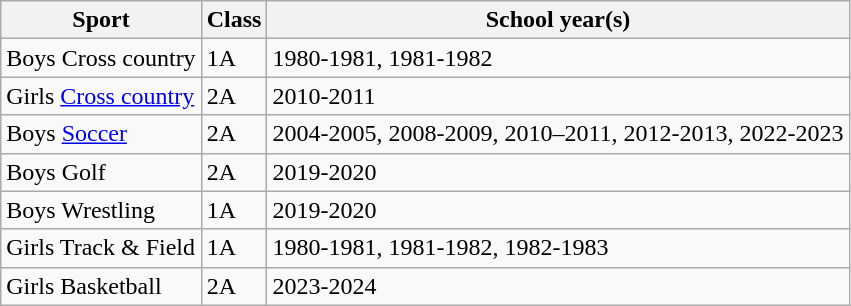<table class="wikitable">
<tr>
<th>Sport</th>
<th>Class</th>
<th>School year(s)</th>
</tr>
<tr>
<td>Boys Cross country</td>
<td>1A</td>
<td>1980-1981, 1981-1982</td>
</tr>
<tr>
<td>Girls <a href='#'>Cross country</a></td>
<td>2A</td>
<td>2010-2011</td>
</tr>
<tr>
<td>Boys <a href='#'>Soccer</a></td>
<td>2A</td>
<td>2004-2005, 2008-2009, 2010–2011, 2012-2013, 2022-2023</td>
</tr>
<tr>
<td>Boys Golf</td>
<td>2A</td>
<td>2019-2020</td>
</tr>
<tr>
<td>Boys Wrestling</td>
<td>1A</td>
<td>2019-2020</td>
</tr>
<tr>
<td>Girls Track & Field</td>
<td>1A</td>
<td>1980-1981, 1981-1982, 1982-1983</td>
</tr>
<tr>
<td>Girls Basketball</td>
<td>2A</td>
<td>2023-2024</td>
</tr>
</table>
